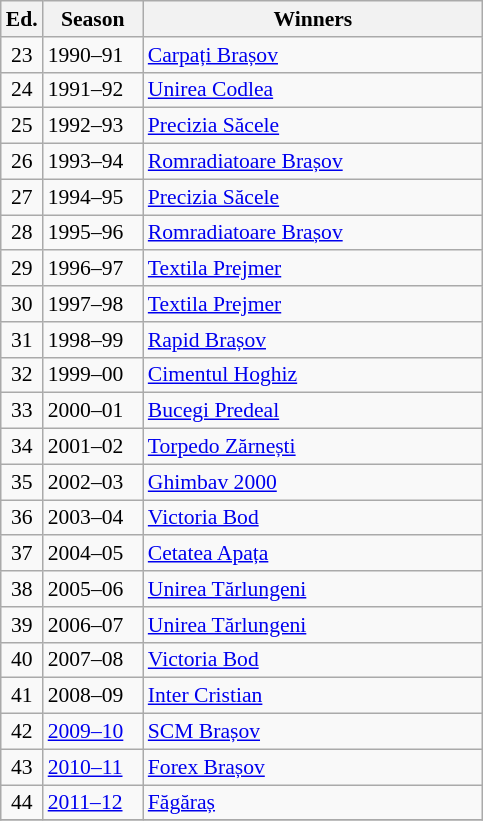<table class="wikitable" style="font-size:90%">
<tr>
<th><abbr>Ed.</abbr></th>
<th width="60">Season</th>
<th width="220">Winners</th>
</tr>
<tr>
<td align=center>23</td>
<td>1990–91</td>
<td><a href='#'>Carpați Brașov</a></td>
</tr>
<tr>
<td align=center>24</td>
<td>1991–92</td>
<td><a href='#'>Unirea Codlea</a></td>
</tr>
<tr>
<td align=center>25</td>
<td>1992–93</td>
<td><a href='#'>Precizia Săcele</a></td>
</tr>
<tr>
<td align=center>26</td>
<td>1993–94</td>
<td><a href='#'>Romradiatoare Brașov</a></td>
</tr>
<tr>
<td align=center>27</td>
<td>1994–95</td>
<td><a href='#'>Precizia Săcele</a></td>
</tr>
<tr>
<td align=center>28</td>
<td>1995–96</td>
<td><a href='#'>Romradiatoare Brașov</a></td>
</tr>
<tr>
<td align=center>29</td>
<td>1996–97</td>
<td><a href='#'>Textila Prejmer</a></td>
</tr>
<tr>
<td align=center>30</td>
<td>1997–98</td>
<td><a href='#'>Textila Prejmer</a></td>
</tr>
<tr>
<td align=center>31</td>
<td>1998–99</td>
<td><a href='#'>Rapid Brașov</a></td>
</tr>
<tr>
<td align=center>32</td>
<td>1999–00</td>
<td><a href='#'>Cimentul Hoghiz</a></td>
</tr>
<tr>
<td align=center>33</td>
<td>2000–01</td>
<td><a href='#'>Bucegi Predeal</a></td>
</tr>
<tr>
<td align=center>34</td>
<td>2001–02</td>
<td><a href='#'>Torpedo Zărnești</a></td>
</tr>
<tr>
<td align=center>35</td>
<td>2002–03</td>
<td><a href='#'>Ghimbav 2000</a></td>
</tr>
<tr>
<td align=center>36</td>
<td>2003–04</td>
<td><a href='#'>Victoria Bod</a></td>
</tr>
<tr>
<td align=center>37</td>
<td>2004–05</td>
<td><a href='#'>Cetatea Apața</a></td>
</tr>
<tr>
<td align=center>38</td>
<td>2005–06</td>
<td><a href='#'>Unirea Tărlungeni</a></td>
</tr>
<tr>
<td align=center>39</td>
<td>2006–07</td>
<td><a href='#'>Unirea Tărlungeni</a></td>
</tr>
<tr>
<td align=center>40</td>
<td>2007–08</td>
<td><a href='#'>Victoria Bod</a></td>
</tr>
<tr>
<td align=center>41</td>
<td>2008–09</td>
<td><a href='#'>Inter Cristian</a></td>
</tr>
<tr>
<td align=center>42</td>
<td><a href='#'>2009–10</a></td>
<td><a href='#'>SCM Brașov</a></td>
</tr>
<tr>
<td align=center>43</td>
<td><a href='#'>2010–11</a></td>
<td><a href='#'>Forex Brașov</a></td>
</tr>
<tr>
<td align=center>44</td>
<td><a href='#'>2011–12</a></td>
<td><a href='#'>Făgăraș</a></td>
</tr>
<tr>
</tr>
</table>
